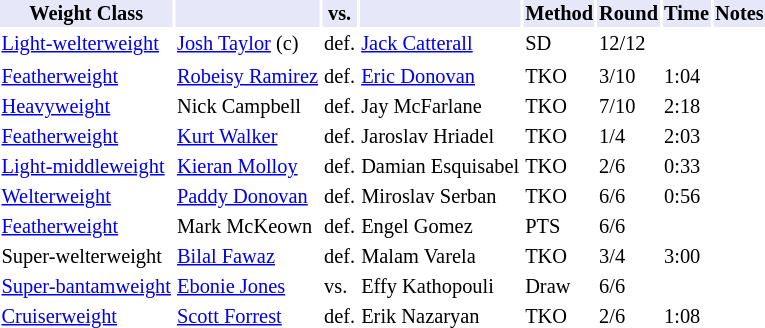<table class="toccolours" style="font-size: 85%;">
<tr>
<th style="background:#e6e8fa; color:#000; text-align:center;">Weight Class</th>
<th style="background:#e6e8fa; color:#000; text-align:center;"></th>
<th style="background:#e6e8fa; color:#000; text-align:center;">vs.</th>
<th style="background:#e6e8fa; color:#000; text-align:center;"></th>
<th style="background:#e6e8fa; color:#000; text-align:center;">Method</th>
<th style="background:#e6e8fa; color:#000; text-align:center;">Round</th>
<th style="background:#e6e8fa; color:#000; text-align:center;">Time</th>
<th style="background:#e6e8fa; color:#000; text-align:center;">Notes</th>
</tr>
<tr>
<td><a href='#'>Light-welterweight</a></td>
<td><a href='#'>Josh Taylor</a> (c)</td>
<td>def.</td>
<td><a href='#'>Jack Catterall</a></td>
<td>SD</td>
<td>12/12</td>
<td></td>
<td></td>
</tr>
<tr>
</tr>
<tr>
<td><a href='#'>Featherweight</a></td>
<td><a href='#'>Robeisy Ramirez</a></td>
<td>def.</td>
<td><a href='#'>Eric Donovan</a></td>
<td>TKO</td>
<td>3/10</td>
<td>1:04</td>
<td></td>
</tr>
<tr>
<td><a href='#'>Heavyweight</a></td>
<td>Nick Campbell</td>
<td>def.</td>
<td>Jay McFarlane</td>
<td>TKO</td>
<td>7/10</td>
<td>2:18</td>
<td></td>
</tr>
<tr>
<td><a href='#'>Featherweight</a></td>
<td><a href='#'>Kurt Walker</a></td>
<td>def.</td>
<td>Jaroslav Hriadel</td>
<td>TKO</td>
<td>1/4</td>
<td>2:03</td>
<td></td>
</tr>
<tr>
<td><a href='#'>Light-middleweight</a></td>
<td><a href='#'>Kieran Molloy</a></td>
<td>def.</td>
<td>Damian Esquisabel</td>
<td>TKO</td>
<td>2/6</td>
<td>0:33</td>
<td></td>
</tr>
<tr>
<td><a href='#'>Welterweight</a></td>
<td><a href='#'>Paddy Donovan</a></td>
<td>def.</td>
<td>Miroslav Serban</td>
<td>TKO</td>
<td>6/6</td>
<td>0:56</td>
<td></td>
</tr>
<tr>
<td><a href='#'>Featherweight</a></td>
<td>Mark McKeown</td>
<td>def.</td>
<td>Engel Gomez</td>
<td>PTS</td>
<td>6/6</td>
<td></td>
</tr>
<tr>
<td>Super-welterweight</td>
<td><a href='#'>Bilal Fawaz</a></td>
<td>def.</td>
<td>Malam Varela</td>
<td>TKO</td>
<td>3/4</td>
<td>3:00</td>
<td></td>
</tr>
<tr>
<td><a href='#'>Super-bantamweight</a></td>
<td><a href='#'>Ebonie Jones</a></td>
<td>vs.</td>
<td>Effy Kathopouli</td>
<td>Draw</td>
<td>6/6</td>
<td></td>
<td></td>
</tr>
<tr>
<td><a href='#'>Cruiserweight</a></td>
<td><a href='#'>Scott Forrest</a></td>
<td>def.</td>
<td>Erik Nazaryan</td>
<td>TKO</td>
<td>2/6</td>
<td>1:08</td>
<td></td>
</tr>
</table>
